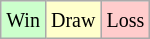<table class="wikitable">
<tr>
<td style="background-color: #CCFFCC;"><small>Win</small></td>
<td style="background-color: #FFFFCC;"><small>Draw</small></td>
<td style="background-color: #FFCCCC;"><small>Loss</small></td>
</tr>
</table>
